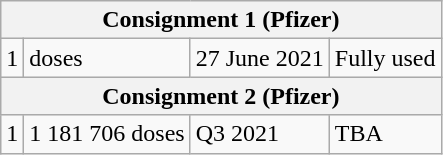<table class="wikitable">
<tr>
<th colspan="4">Consignment 1 (Pfizer)</th>
</tr>
<tr>
<td>1</td>
<td> doses</td>
<td>27 June 2021</td>
<td>Fully used</td>
</tr>
<tr>
<th colspan="4">Consignment 2 (Pfizer)</th>
</tr>
<tr>
<td>1</td>
<td>1 181 706 doses</td>
<td>Q3 2021</td>
<td>TBA</td>
</tr>
</table>
